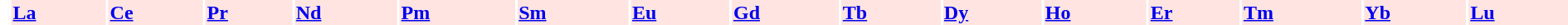<table style="width:100%">
<tr style="background-color:mistyrose;" >
<td rowspan=2 style="background-color:white;border:none"></td>
<td><strong><a href='#'>La</a></strong></td>
<td><strong><a href='#'>Ce</a></strong></td>
<td><strong><a href='#'>Pr</a></strong></td>
<td><strong><a href='#'>Nd</a></strong></td>
<td><strong><a href='#'>Pm</a></strong></td>
<td><strong><a href='#'>Sm</a></strong></td>
<td><strong><a href='#'>Eu</a></strong></td>
<td><strong><a href='#'>Gd</a></strong></td>
<td><strong><a href='#'>Tb</a></strong></td>
<td><strong><a href='#'>Dy</a></strong></td>
<td><strong><a href='#'>Ho</a></strong></td>
<td><strong><a href='#'>Er</a></strong></td>
<td><strong><a href='#'>Tm</a></strong></td>
<td><strong><a href='#'>Yb</a></strong></td>
<td><strong><a href='#'>Lu</a></strong></td>
</tr>
</table>
